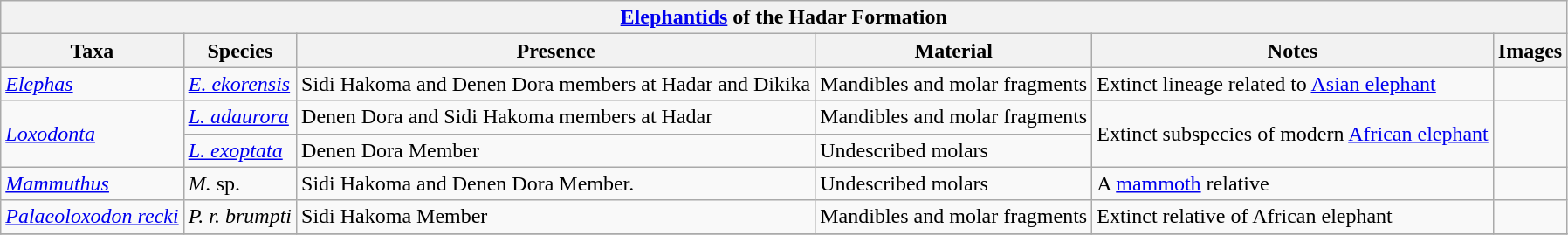<table class="wikitable" align="center">
<tr>
<th colspan="6" align="center"><strong><a href='#'>Elephantids</a></strong> of the Hadar Formation</th>
</tr>
<tr>
<th>Taxa</th>
<th>Species</th>
<th>Presence</th>
<th>Material</th>
<th>Notes</th>
<th>Images</th>
</tr>
<tr>
<td><em><a href='#'>Elephas</a></em></td>
<td><em><a href='#'>E. ekorensis</a></em></td>
<td>Sidi Hakoma and Denen Dora members at Hadar and Dikika</td>
<td>Mandibles and molar fragments</td>
<td>Extinct lineage related to <a href='#'>Asian elephant</a></td>
<td></td>
</tr>
<tr>
<td rowspan = "2"><em><a href='#'>Loxodonta</a></em></td>
<td><em><a href='#'>L. adaurora</a></em></td>
<td>Denen Dora and Sidi Hakoma members at Hadar</td>
<td>Mandibles and molar fragments</td>
<td rowspan = "2">Extinct subspecies of modern <a href='#'>African elephant</a></td>
<td rowspan = "2"></td>
</tr>
<tr>
<td><em><a href='#'>L. exoptata</a></em></td>
<td>Denen Dora Member</td>
<td>Undescribed molars</td>
</tr>
<tr>
<td><em><a href='#'>Mammuthus</a></em></td>
<td><em>M.</em> sp.</td>
<td>Sidi Hakoma and Denen Dora Member.</td>
<td>Undescribed molars</td>
<td>A <a href='#'>mammoth</a> relative</td>
<td></td>
</tr>
<tr>
<td><em><a href='#'>Palaeoloxodon recki</a></em></td>
<td><em>P. r. brumpti</em></td>
<td>Sidi Hakoma Member</td>
<td>Mandibles and molar fragments</td>
<td>Extinct relative of African elephant</td>
<td></td>
</tr>
<tr>
</tr>
</table>
